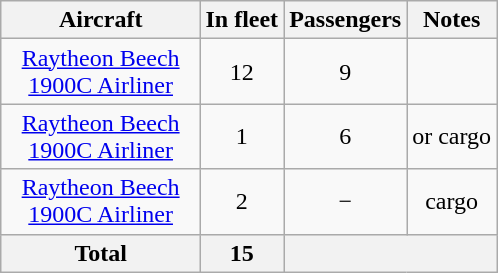<table class="wikitable" style="text-align:center; margin:0.5em auto">
<tr>
<th style="width:125px;">Aircraft</th>
<th>In fleet</th>
<th>Passengers</th>
<th>Notes</th>
</tr>
<tr>
<td><a href='#'>Raytheon Beech 1900C Airliner</a></td>
<td>12</td>
<td style="text-align:center">9</td>
<td></td>
</tr>
<tr>
<td><a href='#'>Raytheon Beech 1900C Airliner</a></td>
<td>1</td>
<td style="text-align:center">6</td>
<td>or cargo</td>
</tr>
<tr>
<td><a href='#'>Raytheon Beech 1900C Airliner</a></td>
<td>2</td>
<td style="text-align:center">−</td>
<td>cargo</td>
</tr>
<tr>
<th>Total</th>
<th>15 </th>
<th colspan="2" class="unsortable"></th>
</tr>
</table>
